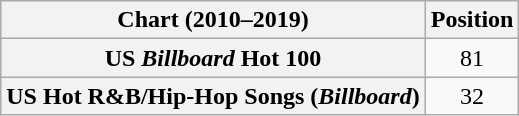<table class="wikitable plainrowheaders" style="text-align:center">
<tr>
<th scope="col">Chart (2010–2019)</th>
<th scope="col">Position</th>
</tr>
<tr>
<th scope="row">US <em>Billboard</em> Hot 100</th>
<td>81</td>
</tr>
<tr>
<th scope="row">US Hot R&B/Hip-Hop Songs (<em>Billboard</em>)</th>
<td>32</td>
</tr>
</table>
